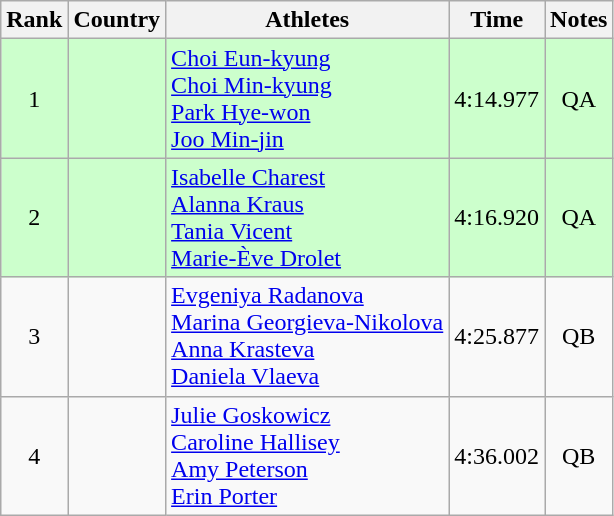<table class="wikitable" style="text-align:center">
<tr>
<th>Rank</th>
<th>Country</th>
<th>Athletes</th>
<th>Time</th>
<th>Notes</th>
</tr>
<tr bgcolor=ccffcc>
<td>1</td>
<td align=left></td>
<td align=left><a href='#'>Choi Eun-kyung</a> <br> <a href='#'>Choi Min-kyung</a> <br> <a href='#'>Park Hye-won</a> <br> <a href='#'>Joo Min-jin</a></td>
<td>4:14.977</td>
<td>QA </td>
</tr>
<tr bgcolor=ccffcc>
<td>2</td>
<td align=left></td>
<td align=left><a href='#'>Isabelle Charest</a> <br> <a href='#'>Alanna Kraus</a> <br> <a href='#'>Tania Vicent</a> <br> <a href='#'>Marie-Ève Drolet</a></td>
<td>4:16.920</td>
<td>QA</td>
</tr>
<tr>
<td>3</td>
<td align=left></td>
<td align=left><a href='#'>Evgeniya Radanova</a> <br> <a href='#'>Marina Georgieva-Nikolova</a> <br> <a href='#'>Anna Krasteva</a> <br> <a href='#'>Daniela Vlaeva</a></td>
<td>4:25.877</td>
<td>QB</td>
</tr>
<tr>
<td>4</td>
<td align=left></td>
<td align=left><a href='#'>Julie Goskowicz</a> <br> <a href='#'>Caroline Hallisey</a> <br> <a href='#'>Amy Peterson</a> <br> <a href='#'>Erin Porter</a></td>
<td>4:36.002</td>
<td>QB</td>
</tr>
</table>
